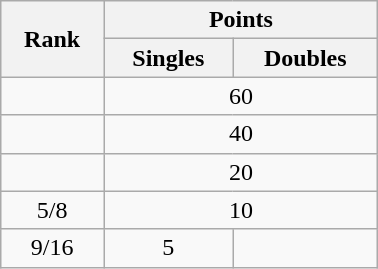<table class="wikitable" style="margin: 1em auto; text-align:center;" width=20%>
<tr>
<th rowspan="2">Rank</th>
<th colspan="2">Points</th>
</tr>
<tr>
<th>Singles</th>
<th>Doubles</th>
</tr>
<tr>
<td></td>
<td colspan="2">60</td>
</tr>
<tr>
<td></td>
<td colspan="2">40</td>
</tr>
<tr>
<td></td>
<td colspan="2">20</td>
</tr>
<tr>
<td>5/8</td>
<td colspan="2">10</td>
</tr>
<tr>
<td>9/16</td>
<td>5</td>
<td></td>
</tr>
</table>
